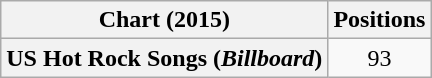<table class="wikitable plainrowheaders" style="text-align:center">
<tr>
<th scope="col">Chart (2015)</th>
<th scope="col">Positions</th>
</tr>
<tr>
<th scope="row">US Hot Rock Songs (<em>Billboard</em>)</th>
<td>93</td>
</tr>
</table>
